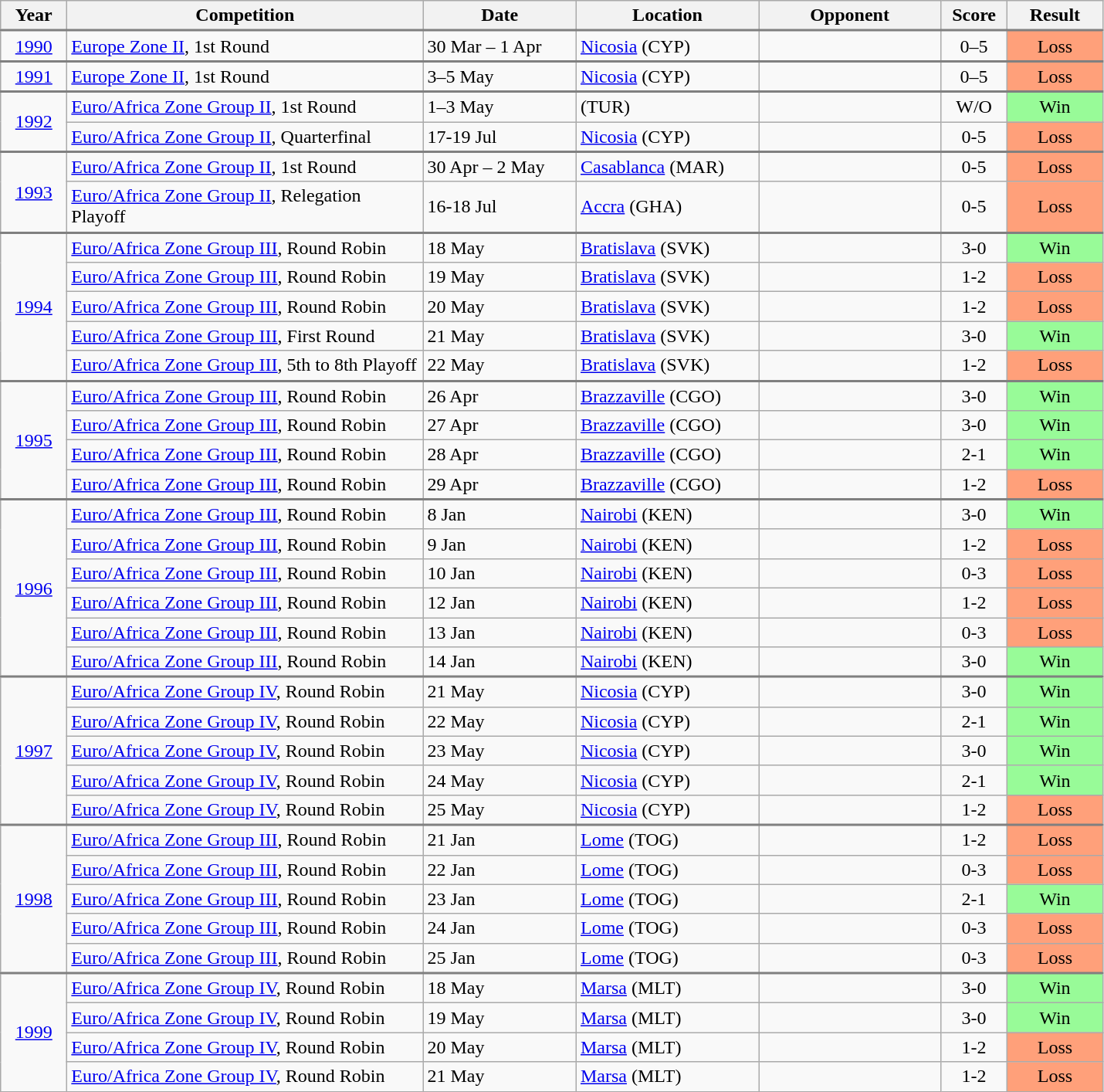<table class="wikitable collapsible collapsed">
<tr>
<th width="50">Year</th>
<th width="300">Competition</th>
<th width="125">Date</th>
<th width="150">Location</th>
<th width="150">Opponent</th>
<th width="50">Score</th>
<th width="75">Result</th>
</tr>
<tr style="border-top:2px solid gray;">
<td align="center" rowspan="1"><a href='#'>1990</a></td>
<td><a href='#'>Europe Zone II</a>, 1st Round</td>
<td>30 Mar – 1 Apr</td>
<td><a href='#'>Nicosia</a> (CYP)</td>
<td></td>
<td align="center">0–5</td>
<td align="center" bgcolor="FFA07A">Loss</td>
</tr>
<tr style="border-top:2px solid gray;">
<td align="center" rowspan="1"><a href='#'>1991</a></td>
<td><a href='#'>Europe Zone II</a>, 1st Round</td>
<td>3–5 May</td>
<td><a href='#'>Nicosia</a> (CYP)</td>
<td></td>
<td align="center">0–5</td>
<td align="center" bgcolor="FFA07A">Loss</td>
</tr>
<tr style="border-top:2px solid gray;">
<td align="center" rowspan="2"><a href='#'>1992</a></td>
<td><a href='#'>Euro/Africa Zone Group II</a>, 1st Round</td>
<td>1–3 May</td>
<td>(TUR)</td>
<td></td>
<td align="center">W/O</td>
<td align="center" bgcolor="#98FB98">Win</td>
</tr>
<tr>
<td><a href='#'>Euro/Africa Zone Group II</a>, Quarterfinal</td>
<td>17-19 Jul</td>
<td><a href='#'>Nicosia</a> (CYP)</td>
<td></td>
<td align="center">0-5</td>
<td align="center" bgcolor="FFA07A">Loss</td>
</tr>
<tr style="border-top:2px solid gray;">
<td align="center" rowspan="2"><a href='#'>1993</a></td>
<td><a href='#'>Euro/Africa Zone Group II</a>, 1st Round</td>
<td>30 Apr – 2 May</td>
<td><a href='#'>Casablanca</a> (MAR)</td>
<td></td>
<td align="center">0-5</td>
<td align="center" bgcolor="FFA07A">Loss</td>
</tr>
<tr>
<td><a href='#'>Euro/Africa Zone Group II</a>, Relegation Playoff</td>
<td>16-18 Jul</td>
<td><a href='#'>Accra</a> (GHA)</td>
<td></td>
<td align="center">0-5</td>
<td align="center" bgcolor="FFA07A">Loss</td>
</tr>
<tr style="border-top:2px solid gray;">
<td align="center" rowspan="5"><a href='#'>1994</a></td>
<td><a href='#'>Euro/Africa Zone Group III</a>, Round Robin</td>
<td>18 May</td>
<td><a href='#'>Bratislava</a> (SVK)</td>
<td></td>
<td align="center">3-0</td>
<td align="center" bgcolor="#98FB98">Win</td>
</tr>
<tr>
<td><a href='#'>Euro/Africa Zone Group III</a>, Round Robin</td>
<td>19 May</td>
<td><a href='#'>Bratislava</a> (SVK)</td>
<td></td>
<td align="center">1-2</td>
<td align="center" bgcolor="FFA07A">Loss</td>
</tr>
<tr>
<td><a href='#'>Euro/Africa Zone Group III</a>, Round Robin</td>
<td>20 May</td>
<td><a href='#'>Bratislava</a> (SVK)</td>
<td></td>
<td align="center">1-2</td>
<td align="center" bgcolor="FFA07A">Loss</td>
</tr>
<tr>
<td><a href='#'>Euro/Africa Zone Group III</a>, First Round</td>
<td>21 May</td>
<td><a href='#'>Bratislava</a> (SVK)</td>
<td></td>
<td align="center">3-0</td>
<td align="center" bgcolor="#98FB98">Win</td>
</tr>
<tr>
<td><a href='#'>Euro/Africa Zone Group III</a>, 5th to 8th Playoff</td>
<td>22 May</td>
<td><a href='#'>Bratislava</a> (SVK)</td>
<td></td>
<td align="center">1-2</td>
<td align="center" bgcolor="FFA07A">Loss</td>
</tr>
<tr style="border-top:2px solid gray;">
<td align="center" rowspan="4"><a href='#'>1995</a></td>
<td><a href='#'>Euro/Africa Zone Group III</a>, Round Robin</td>
<td>26 Apr</td>
<td><a href='#'>Brazzaville</a> (CGO)</td>
<td></td>
<td align="center">3-0</td>
<td align="center" bgcolor="#98FB98">Win</td>
</tr>
<tr>
<td><a href='#'>Euro/Africa Zone Group III</a>, Round Robin</td>
<td>27 Apr</td>
<td><a href='#'>Brazzaville</a> (CGO)</td>
<td></td>
<td align="center">3-0</td>
<td align="center" bgcolor="#98FB98">Win</td>
</tr>
<tr>
<td><a href='#'>Euro/Africa Zone Group III</a>, Round Robin</td>
<td>28 Apr</td>
<td><a href='#'>Brazzaville</a> (CGO)</td>
<td></td>
<td align="center">2-1</td>
<td align="center" bgcolor="#98FB98">Win</td>
</tr>
<tr>
<td><a href='#'>Euro/Africa Zone Group III</a>, Round Robin</td>
<td>29 Apr</td>
<td><a href='#'>Brazzaville</a> (CGO)</td>
<td></td>
<td align="center">1-2</td>
<td align="center" bgcolor="FFA07A">Loss</td>
</tr>
<tr style="border-top:2px solid gray;">
<td align="center" rowspan="6"><a href='#'>1996</a></td>
<td><a href='#'>Euro/Africa Zone Group III</a>, Round Robin</td>
<td>8 Jan</td>
<td><a href='#'>Nairobi</a> (KEN)</td>
<td></td>
<td align="center">3-0</td>
<td align="center" bgcolor="#98FB98">Win</td>
</tr>
<tr>
<td><a href='#'>Euro/Africa Zone Group III</a>, Round Robin</td>
<td>9 Jan</td>
<td><a href='#'>Nairobi</a> (KEN)</td>
<td></td>
<td align="center">1-2</td>
<td align="center" bgcolor="FFA07A">Loss</td>
</tr>
<tr>
<td><a href='#'>Euro/Africa Zone Group III</a>, Round Robin</td>
<td>10 Jan</td>
<td><a href='#'>Nairobi</a> (KEN)</td>
<td></td>
<td align="center">0-3</td>
<td align="center" bgcolor="FFA07A">Loss</td>
</tr>
<tr>
<td><a href='#'>Euro/Africa Zone Group III</a>, Round Robin</td>
<td>12 Jan</td>
<td><a href='#'>Nairobi</a> (KEN)</td>
<td></td>
<td align="center">1-2</td>
<td align="center" bgcolor="FFA07A">Loss</td>
</tr>
<tr>
<td><a href='#'>Euro/Africa Zone Group III</a>, Round Robin</td>
<td>13 Jan</td>
<td><a href='#'>Nairobi</a> (KEN)</td>
<td></td>
<td align="center">0-3</td>
<td align="center" bgcolor="FFA07A">Loss</td>
</tr>
<tr>
<td><a href='#'>Euro/Africa Zone Group III</a>, Round Robin</td>
<td>14 Jan</td>
<td><a href='#'>Nairobi</a> (KEN)</td>
<td></td>
<td align="center">3-0</td>
<td align="center" bgcolor="#98FB98">Win</td>
</tr>
<tr style="border-top:2px solid gray;">
<td align="center" rowspan="5"><a href='#'>1997</a></td>
<td><a href='#'>Euro/Africa Zone Group IV</a>, Round Robin</td>
<td>21 May</td>
<td><a href='#'>Nicosia</a> (CYP)</td>
<td></td>
<td align="center">3-0</td>
<td align="center" bgcolor="#98FB98">Win</td>
</tr>
<tr>
<td><a href='#'>Euro/Africa Zone Group IV</a>, Round Robin</td>
<td>22 May</td>
<td><a href='#'>Nicosia</a> (CYP)</td>
<td></td>
<td align="center">2-1</td>
<td align="center" bgcolor="#98FB98">Win</td>
</tr>
<tr>
<td><a href='#'>Euro/Africa Zone Group IV</a>, Round Robin</td>
<td>23 May</td>
<td><a href='#'>Nicosia</a> (CYP)</td>
<td></td>
<td align="center">3-0</td>
<td align="center" bgcolor="#98FB98">Win</td>
</tr>
<tr>
<td><a href='#'>Euro/Africa Zone Group IV</a>, Round Robin</td>
<td>24 May</td>
<td><a href='#'>Nicosia</a> (CYP)</td>
<td></td>
<td align="center">2-1</td>
<td align="center" bgcolor="#98FB98">Win</td>
</tr>
<tr>
<td><a href='#'>Euro/Africa Zone Group IV</a>, Round Robin</td>
<td>25 May</td>
<td><a href='#'>Nicosia</a> (CYP)</td>
<td></td>
<td align="center">1-2</td>
<td align="center" bgcolor="FFA07A">Loss</td>
</tr>
<tr style="border-top:2px solid gray;">
<td align="center" rowspan="5"><a href='#'>1998</a></td>
<td><a href='#'>Euro/Africa Zone Group III</a>, Round Robin</td>
<td>21 Jan</td>
<td><a href='#'>Lome</a> (TOG)</td>
<td></td>
<td align="center">1-2</td>
<td align="center" bgcolor="FFA07A">Loss</td>
</tr>
<tr>
<td><a href='#'>Euro/Africa Zone Group III</a>, Round Robin</td>
<td>22 Jan</td>
<td><a href='#'>Lome</a> (TOG)</td>
<td></td>
<td align="center">0-3</td>
<td align="center" bgcolor="FFA07A">Loss</td>
</tr>
<tr>
<td><a href='#'>Euro/Africa Zone Group III</a>, Round Robin</td>
<td>23 Jan</td>
<td><a href='#'>Lome</a> (TOG)</td>
<td></td>
<td align="center">2-1</td>
<td align="center" bgcolor="#98FB98">Win</td>
</tr>
<tr>
<td><a href='#'>Euro/Africa Zone Group III</a>, Round Robin</td>
<td>24 Jan</td>
<td><a href='#'>Lome</a> (TOG)</td>
<td></td>
<td align="center">0-3</td>
<td align="center" bgcolor="FFA07A">Loss</td>
</tr>
<tr>
<td><a href='#'>Euro/Africa Zone Group III</a>, Round Robin</td>
<td>25 Jan</td>
<td><a href='#'>Lome</a> (TOG)</td>
<td></td>
<td align="center">0-3</td>
<td align="center" bgcolor="FFA07A">Loss</td>
</tr>
<tr style="border-top:2px solid gray;">
<td align="center" rowspan="4"><a href='#'>1999</a></td>
<td><a href='#'>Euro/Africa Zone Group IV</a>, Round Robin</td>
<td>18 May</td>
<td><a href='#'>Marsa</a> (MLT)</td>
<td></td>
<td align="center">3-0</td>
<td align="center" bgcolor="#98FB98">Win</td>
</tr>
<tr>
<td><a href='#'>Euro/Africa Zone Group IV</a>, Round Robin</td>
<td>19 May</td>
<td><a href='#'>Marsa</a> (MLT)</td>
<td></td>
<td align="center">3-0</td>
<td align="center" bgcolor="#98FB98">Win</td>
</tr>
<tr>
<td><a href='#'>Euro/Africa Zone Group IV</a>, Round Robin</td>
<td>20 May</td>
<td><a href='#'>Marsa</a> (MLT)</td>
<td></td>
<td align="center">1-2</td>
<td align="center" bgcolor="FFA07A">Loss</td>
</tr>
<tr>
<td><a href='#'>Euro/Africa Zone Group IV</a>, Round Robin</td>
<td>21 May</td>
<td><a href='#'>Marsa</a> (MLT)</td>
<td></td>
<td align="center">1-2</td>
<td align="center" bgcolor="FFA07A">Loss</td>
</tr>
</table>
